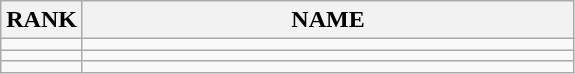<table class="wikitable">
<tr>
<th>RANK</th>
<th style="width: 20em">NAME</th>
</tr>
<tr>
<td align="center"></td>
<td></td>
</tr>
<tr>
<td align="center"></td>
<td></td>
</tr>
<tr>
<td align="center"></td>
<td></td>
</tr>
</table>
